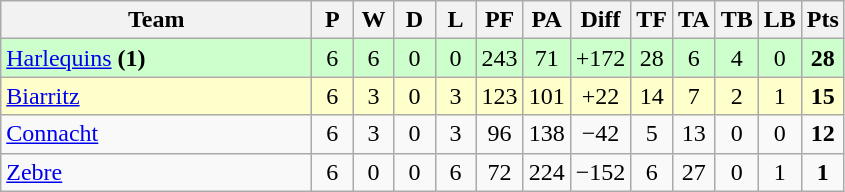<table class="wikitable" style="text-align: center;">
<tr>
<th style="width:200px;">Team</th>
<th width="20">P</th>
<th width="20">W</th>
<th width="20">D</th>
<th width="20">L</th>
<th width="20">PF</th>
<th width="20">PA</th>
<th width="20">Diff</th>
<th width="20">TF</th>
<th width="20">TA</th>
<th width="20">TB</th>
<th width="20">LB</th>
<th width="20">Pts</th>
</tr>
<tr bgcolor="#ccffcc">
<td align=left> <a href='#'>Harlequins</a> <strong>(1)</strong></td>
<td>6</td>
<td>6</td>
<td>0</td>
<td>0</td>
<td>243</td>
<td>71</td>
<td>+172</td>
<td>28</td>
<td>6</td>
<td>4</td>
<td>0</td>
<td><strong>28</strong></td>
</tr>
<tr bgcolor="#ffffcc">
<td align=left> <a href='#'>Biarritz</a></td>
<td>6</td>
<td>3</td>
<td>0</td>
<td>3</td>
<td>123</td>
<td>101</td>
<td>+22</td>
<td>14</td>
<td>7</td>
<td>2</td>
<td>1</td>
<td><strong>15</strong></td>
</tr>
<tr>
<td align=left> <a href='#'>Connacht</a></td>
<td>6</td>
<td>3</td>
<td>0</td>
<td>3</td>
<td>96</td>
<td>138</td>
<td>−42</td>
<td>5</td>
<td>13</td>
<td>0</td>
<td>0</td>
<td><strong>12</strong></td>
</tr>
<tr>
<td align=left> <a href='#'>Zebre</a></td>
<td>6</td>
<td>0</td>
<td>0</td>
<td>6</td>
<td>72</td>
<td>224</td>
<td>−152</td>
<td>6</td>
<td>27</td>
<td>0</td>
<td>1</td>
<td><strong>1</strong></td>
</tr>
</table>
